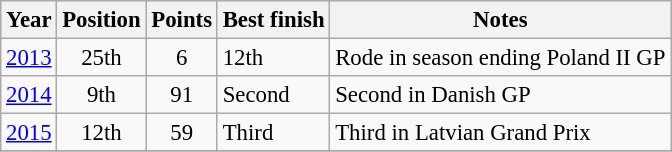<table class="wikitable" style="font-size: 95%;">
<tr>
<th>Year</th>
<th>Position</th>
<th>Points</th>
<th>Best finish</th>
<th>Notes</th>
</tr>
<tr>
<td><a href='#'>2013</a></td>
<td align="center">25th</td>
<td align="center">6</td>
<td>12th</td>
<td>Rode in season ending Poland II GP</td>
</tr>
<tr>
<td><a href='#'>2014</a></td>
<td align="center">9th</td>
<td align="center">91</td>
<td>Second</td>
<td>Second in Danish GP</td>
</tr>
<tr>
<td><a href='#'>2015</a></td>
<td align="center">12th</td>
<td align="center">59</td>
<td>Third</td>
<td>Third in Latvian Grand Prix</td>
</tr>
<tr>
</tr>
</table>
